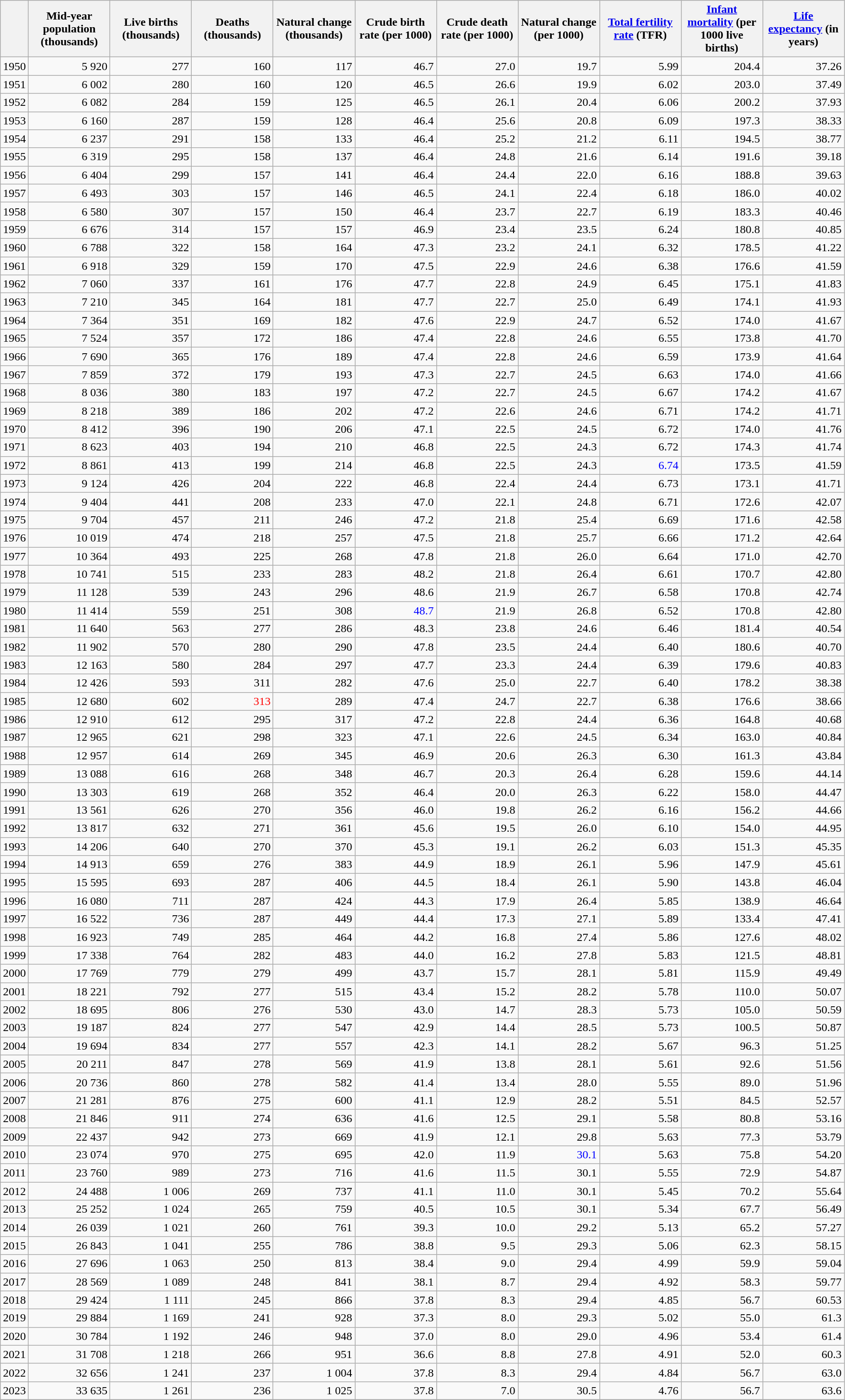<table class="wikitable sortable" style="text-align:right">
<tr>
<th></th>
<th style="width:80pt;">Mid-year population (thousands)</th>
<th style="width:80pt;">Live births (thousands)</th>
<th style="width:80pt;">Deaths (thousands)</th>
<th style="width:80pt;">Natural change (thousands)</th>
<th style="width:80pt;">Crude birth rate (per 1000)</th>
<th style="width:80pt;">Crude death rate (per 1000)</th>
<th style="width:80pt;">Natural change (per 1000)</th>
<th style="width:80pt;"><a href='#'>Total fertility rate</a> (TFR)</th>
<th style="width:80pt;"><a href='#'>Infant mortality</a> (per 1000 live births)</th>
<th style="width:80pt;"><a href='#'>Life expectancy</a> (in years)</th>
</tr>
<tr>
<td>1950</td>
<td>5 920</td>
<td>   277</td>
<td>   160</td>
<td>   117</td>
<td>46.7</td>
<td>27.0</td>
<td>19.7</td>
<td>5.99</td>
<td>204.4</td>
<td>37.26</td>
</tr>
<tr>
<td>1951</td>
<td>  6 002</td>
<td>  280</td>
<td>  160</td>
<td>  120</td>
<td>46.5</td>
<td>26.6</td>
<td>19.9</td>
<td>6.02</td>
<td>203.0</td>
<td>37.49</td>
</tr>
<tr>
<td>1952</td>
<td>  6 082</td>
<td>  284</td>
<td>  159</td>
<td>  125</td>
<td>46.5</td>
<td>26.1</td>
<td>20.4</td>
<td>6.06</td>
<td>200.2</td>
<td>37.93</td>
</tr>
<tr>
<td>1953</td>
<td>  6 160</td>
<td>  287</td>
<td>  159</td>
<td>  128</td>
<td>46.4</td>
<td>25.6</td>
<td>20.8</td>
<td>6.09</td>
<td>197.3</td>
<td>38.33</td>
</tr>
<tr>
<td>1954</td>
<td>  6 237</td>
<td>  291</td>
<td>  158</td>
<td>  133</td>
<td>46.4</td>
<td>25.2</td>
<td>21.2</td>
<td>6.11</td>
<td>194.5</td>
<td>38.77</td>
</tr>
<tr>
<td>1955</td>
<td>  6 319</td>
<td>  295</td>
<td>  158</td>
<td>  137</td>
<td>46.4</td>
<td>24.8</td>
<td>21.6</td>
<td>6.14</td>
<td>191.6</td>
<td>39.18</td>
</tr>
<tr>
<td>1956</td>
<td>  6 404</td>
<td>  299</td>
<td>  157</td>
<td>  141</td>
<td>46.4</td>
<td>24.4</td>
<td>22.0</td>
<td>6.16</td>
<td>188.8</td>
<td>39.63</td>
</tr>
<tr>
<td>1957</td>
<td>  6 493</td>
<td>  303</td>
<td>  157</td>
<td>  146</td>
<td>46.5</td>
<td>24.1</td>
<td>22.4</td>
<td>6.18</td>
<td>186.0</td>
<td>40.02</td>
</tr>
<tr>
<td>1958</td>
<td>  6 580</td>
<td>  307</td>
<td>  157</td>
<td>  150</td>
<td>46.4</td>
<td>23.7</td>
<td>22.7</td>
<td>6.19</td>
<td>183.3</td>
<td>40.46</td>
</tr>
<tr>
<td>1959</td>
<td>  6 676</td>
<td>  314</td>
<td>  157</td>
<td>  157</td>
<td>46.9</td>
<td>23.4</td>
<td>23.5</td>
<td>6.24</td>
<td>180.8</td>
<td>40.85</td>
</tr>
<tr>
<td>1960</td>
<td>  6 788</td>
<td>  322</td>
<td>  158</td>
<td>  164</td>
<td>47.3</td>
<td>23.2</td>
<td>24.1</td>
<td>6.32</td>
<td>178.5</td>
<td>41.22</td>
</tr>
<tr>
<td>1961</td>
<td>  6 918</td>
<td>  329</td>
<td>  159</td>
<td>  170</td>
<td>47.5</td>
<td>22.9</td>
<td>24.6</td>
<td>6.38</td>
<td>176.6</td>
<td>41.59</td>
</tr>
<tr>
<td>1962</td>
<td>  7 060</td>
<td>  337</td>
<td>  161</td>
<td>  176</td>
<td>47.7</td>
<td>22.8</td>
<td>24.9</td>
<td>6.45</td>
<td>175.1</td>
<td>41.83</td>
</tr>
<tr>
<td>1963</td>
<td>  7 210</td>
<td>  345</td>
<td>  164</td>
<td>  181</td>
<td>47.7</td>
<td>22.7</td>
<td>25.0</td>
<td>6.49</td>
<td>174.1</td>
<td>41.93</td>
</tr>
<tr>
<td>1964</td>
<td>  7 364</td>
<td>  351</td>
<td>  169</td>
<td>  182</td>
<td>47.6</td>
<td>22.9</td>
<td>24.7</td>
<td>6.52</td>
<td>174.0</td>
<td>41.67</td>
</tr>
<tr>
<td>1965</td>
<td>  7 524</td>
<td>  357</td>
<td>  172</td>
<td>  186</td>
<td>47.4</td>
<td>22.8</td>
<td>24.6</td>
<td>6.55</td>
<td>173.8</td>
<td>41.70</td>
</tr>
<tr>
<td>1966</td>
<td>  7 690</td>
<td>  365</td>
<td>  176</td>
<td>  189</td>
<td>47.4</td>
<td>22.8</td>
<td>24.6</td>
<td>6.59</td>
<td>173.9</td>
<td>41.64</td>
</tr>
<tr>
<td>1967</td>
<td>  7 859</td>
<td>  372</td>
<td>  179</td>
<td>  193</td>
<td>47.3</td>
<td>22.7</td>
<td>24.5</td>
<td>6.63</td>
<td>174.0</td>
<td>41.66</td>
</tr>
<tr>
<td>1968</td>
<td>  8 036</td>
<td>  380</td>
<td>  183</td>
<td>  197</td>
<td>47.2</td>
<td>22.7</td>
<td>24.5</td>
<td>6.67</td>
<td>174.2</td>
<td>41.67</td>
</tr>
<tr>
<td>1969</td>
<td>  8 218</td>
<td>  389</td>
<td>  186</td>
<td>  202</td>
<td>47.2</td>
<td>22.6</td>
<td>24.6</td>
<td>6.71</td>
<td>174.2</td>
<td>41.71</td>
</tr>
<tr>
<td>1970</td>
<td>  8 412</td>
<td>  396</td>
<td>  190</td>
<td>  206</td>
<td>47.1</td>
<td>22.5</td>
<td>24.5</td>
<td>6.72</td>
<td>174.0</td>
<td>41.76</td>
</tr>
<tr>
<td>1971</td>
<td>  8 623</td>
<td>  403</td>
<td>  194</td>
<td>  210</td>
<td>46.8</td>
<td>22.5</td>
<td>24.3</td>
<td>6.72</td>
<td>174.3</td>
<td>41.74</td>
</tr>
<tr>
<td>1972</td>
<td>  8 861</td>
<td>  413</td>
<td>  199</td>
<td>  214</td>
<td>46.8</td>
<td>22.5</td>
<td>24.3</td>
<td style="color: blue">6.74</td>
<td>173.5</td>
<td>41.59</td>
</tr>
<tr>
<td>1973</td>
<td>  9 124</td>
<td>  426</td>
<td>  204</td>
<td>  222</td>
<td>46.8</td>
<td>22.4</td>
<td>24.4</td>
<td>6.73</td>
<td>173.1</td>
<td>41.71</td>
</tr>
<tr>
<td>1974</td>
<td>  9 404</td>
<td>  441</td>
<td>  208</td>
<td>  233</td>
<td>47.0</td>
<td>22.1</td>
<td>24.8</td>
<td>6.71</td>
<td>172.6</td>
<td>42.07</td>
</tr>
<tr>
<td>1975</td>
<td>  9 704</td>
<td>  457</td>
<td>  211</td>
<td>  246</td>
<td>47.2</td>
<td>21.8</td>
<td>25.4</td>
<td>6.69</td>
<td>171.6</td>
<td>42.58</td>
</tr>
<tr>
<td>1976</td>
<td>  10 019</td>
<td>  474</td>
<td>  218</td>
<td>  257</td>
<td>47.5</td>
<td>21.8</td>
<td>25.7</td>
<td>6.66</td>
<td>171.2</td>
<td>42.64</td>
</tr>
<tr>
<td>1977</td>
<td>  10 364</td>
<td>  493</td>
<td>  225</td>
<td>  268</td>
<td>47.8</td>
<td>21.8</td>
<td>26.0</td>
<td>6.64</td>
<td>171.0</td>
<td>42.70</td>
</tr>
<tr>
<td>1978</td>
<td>  10 741</td>
<td>  515</td>
<td>  233</td>
<td>  283</td>
<td>48.2</td>
<td>21.8</td>
<td>26.4</td>
<td>6.61</td>
<td>170.7</td>
<td>42.80</td>
</tr>
<tr>
<td>1979</td>
<td>  11 128</td>
<td>  539</td>
<td>  243</td>
<td>  296</td>
<td>48.6</td>
<td>21.9</td>
<td>26.7</td>
<td>6.58</td>
<td>170.8</td>
<td>42.74</td>
</tr>
<tr>
<td>1980</td>
<td>  11 414</td>
<td>  559</td>
<td>  251</td>
<td>  308</td>
<td style="color: blue">48.7</td>
<td>21.9</td>
<td>26.8</td>
<td>6.52</td>
<td>170.8</td>
<td>42.80</td>
</tr>
<tr>
<td>1981</td>
<td>  11 640</td>
<td>  563</td>
<td>  277</td>
<td>  286</td>
<td>48.3</td>
<td>23.8</td>
<td>24.6</td>
<td>6.46</td>
<td>181.4</td>
<td>40.54</td>
</tr>
<tr>
<td>1982</td>
<td>  11 902</td>
<td>  570</td>
<td>  280</td>
<td>  290</td>
<td>47.8</td>
<td>23.5</td>
<td>24.4</td>
<td>6.40</td>
<td>180.6</td>
<td>40.70</td>
</tr>
<tr>
<td>1983</td>
<td>  12 163</td>
<td>  580</td>
<td>  284</td>
<td>  297</td>
<td>47.7</td>
<td>23.3</td>
<td>24.4</td>
<td>6.39</td>
<td>179.6</td>
<td>40.83</td>
</tr>
<tr>
<td>1984</td>
<td>  12 426</td>
<td>  593</td>
<td>  311</td>
<td>  282</td>
<td>47.6</td>
<td>25.0</td>
<td>22.7</td>
<td>6.40</td>
<td>178.2</td>
<td>38.38</td>
</tr>
<tr>
<td>1985</td>
<td>  12 680</td>
<td>  602</td>
<td style="color:red;">  313</td>
<td>  289</td>
<td>47.4</td>
<td>24.7</td>
<td>22.7</td>
<td>6.38</td>
<td>176.6</td>
<td>38.66</td>
</tr>
<tr>
<td>1986</td>
<td>  12 910</td>
<td>  612</td>
<td>  295</td>
<td>  317</td>
<td>47.2</td>
<td>22.8</td>
<td>24.4</td>
<td>6.36</td>
<td>164.8</td>
<td>40.68</td>
</tr>
<tr>
<td>1987</td>
<td>  12 965</td>
<td>  621</td>
<td>  298</td>
<td>  323</td>
<td>47.1</td>
<td>22.6</td>
<td>24.5</td>
<td>6.34</td>
<td>163.0</td>
<td>40.84</td>
</tr>
<tr>
<td>1988</td>
<td>  12 957</td>
<td>  614</td>
<td>  269</td>
<td>  345</td>
<td>46.9</td>
<td>20.6</td>
<td>26.3</td>
<td>6.30</td>
<td>161.3</td>
<td>43.84</td>
</tr>
<tr>
<td>1989</td>
<td>  13 088</td>
<td>  616</td>
<td>  268</td>
<td>  348</td>
<td>46.7</td>
<td>20.3</td>
<td>26.4</td>
<td>6.28</td>
<td>159.6</td>
<td>44.14</td>
</tr>
<tr>
<td>1990</td>
<td>  13 303</td>
<td>  619</td>
<td>  268</td>
<td>  352</td>
<td>46.4</td>
<td>20.0</td>
<td>26.3</td>
<td>6.22</td>
<td>158.0</td>
<td>44.47</td>
</tr>
<tr>
<td>1991</td>
<td>  13 561</td>
<td>  626</td>
<td>  270</td>
<td>  356</td>
<td>46.0</td>
<td>19.8</td>
<td>26.2</td>
<td>6.16</td>
<td>156.2</td>
<td>44.66</td>
</tr>
<tr>
<td>1992</td>
<td>  13 817</td>
<td>  632</td>
<td>  271</td>
<td>  361</td>
<td>45.6</td>
<td>19.5</td>
<td>26.0</td>
<td>6.10</td>
<td>154.0</td>
<td>44.95</td>
</tr>
<tr>
<td>1993</td>
<td>  14 206</td>
<td>  640</td>
<td>  270</td>
<td>  370</td>
<td>45.3</td>
<td>19.1</td>
<td>26.2</td>
<td>6.03</td>
<td>151.3</td>
<td>45.35</td>
</tr>
<tr>
<td>1994</td>
<td>  14 913</td>
<td>  659</td>
<td>  276</td>
<td>  383</td>
<td>44.9</td>
<td>18.9</td>
<td>26.1</td>
<td>5.96</td>
<td>147.9</td>
<td>45.61</td>
</tr>
<tr>
<td>1995</td>
<td>  15 595</td>
<td>  693</td>
<td>  287</td>
<td>  406</td>
<td>44.5</td>
<td>18.4</td>
<td>26.1</td>
<td>5.90</td>
<td>143.8</td>
<td>46.04</td>
</tr>
<tr>
<td>1996</td>
<td>  16 080</td>
<td>  711</td>
<td>  287</td>
<td>  424</td>
<td>44.3</td>
<td>17.9</td>
<td>26.4</td>
<td>5.85</td>
<td>138.9</td>
<td>46.64</td>
</tr>
<tr>
<td>1997</td>
<td>  16 522</td>
<td>  736</td>
<td>  287</td>
<td>  449</td>
<td>44.4</td>
<td>17.3</td>
<td>27.1</td>
<td>5.89</td>
<td>133.4</td>
<td>47.41</td>
</tr>
<tr>
<td>1998</td>
<td>  16 923</td>
<td>  749</td>
<td>  285</td>
<td>  464</td>
<td>44.2</td>
<td>16.8</td>
<td>27.4</td>
<td>5.86</td>
<td>127.6</td>
<td>48.02</td>
</tr>
<tr>
<td>1999</td>
<td>  17 338</td>
<td>  764</td>
<td>  282</td>
<td>  483</td>
<td>44.0</td>
<td>16.2</td>
<td>27.8</td>
<td>5.83</td>
<td>121.5</td>
<td>48.81</td>
</tr>
<tr>
<td>2000</td>
<td>  17 769</td>
<td>  779</td>
<td>  279</td>
<td>  499</td>
<td>43.7</td>
<td>15.7</td>
<td>28.1</td>
<td>5.81</td>
<td>115.9</td>
<td>49.49</td>
</tr>
<tr>
<td>2001</td>
<td>  18 221</td>
<td>  792</td>
<td>  277</td>
<td>  515</td>
<td>43.4</td>
<td>15.2</td>
<td>28.2</td>
<td>5.78</td>
<td>110.0</td>
<td>50.07</td>
</tr>
<tr>
<td>2002</td>
<td>  18 695</td>
<td>  806</td>
<td>  276</td>
<td>  530</td>
<td>43.0</td>
<td>14.7</td>
<td>28.3</td>
<td>5.73</td>
<td>105.0</td>
<td>50.59</td>
</tr>
<tr>
<td>2003</td>
<td>  19 187</td>
<td>  824</td>
<td>  277</td>
<td>  547</td>
<td>42.9</td>
<td>14.4</td>
<td>28.5</td>
<td>5.73</td>
<td>100.5</td>
<td>50.87</td>
</tr>
<tr>
<td>2004</td>
<td>  19 694</td>
<td>  834</td>
<td>  277</td>
<td>  557</td>
<td>42.3</td>
<td>14.1</td>
<td>28.2</td>
<td>5.67</td>
<td>96.3</td>
<td>51.25</td>
</tr>
<tr>
<td>2005</td>
<td>  20 211</td>
<td>  847</td>
<td>  278</td>
<td>  569</td>
<td>41.9</td>
<td>13.8</td>
<td>28.1</td>
<td>5.61</td>
<td>92.6</td>
<td>51.56</td>
</tr>
<tr>
<td>2006</td>
<td>  20 736</td>
<td>  860</td>
<td>  278</td>
<td>  582</td>
<td>41.4</td>
<td>13.4</td>
<td>28.0</td>
<td>5.55</td>
<td>89.0</td>
<td>51.96</td>
</tr>
<tr>
<td>2007</td>
<td>  21 281</td>
<td>  876</td>
<td>  275</td>
<td>  600</td>
<td>41.1</td>
<td>12.9</td>
<td>28.2</td>
<td>5.51</td>
<td>84.5</td>
<td>52.57</td>
</tr>
<tr>
<td>2008</td>
<td>  21 846</td>
<td>  911</td>
<td>  274</td>
<td>  636</td>
<td>41.6</td>
<td>12.5</td>
<td>29.1</td>
<td>5.58</td>
<td>80.8</td>
<td>53.16</td>
</tr>
<tr>
<td>2009</td>
<td>  22 437</td>
<td>  942</td>
<td>  273</td>
<td>  669</td>
<td>41.9</td>
<td>12.1</td>
<td>29.8</td>
<td>5.63</td>
<td>77.3</td>
<td>53.79</td>
</tr>
<tr>
<td>2010</td>
<td>  23 074</td>
<td>  970</td>
<td>  275</td>
<td>  695</td>
<td>42.0</td>
<td>11.9</td>
<td style="color: blue">30.1</td>
<td>5.63</td>
<td>75.8</td>
<td>54.20</td>
</tr>
<tr>
<td>2011</td>
<td>  23 760</td>
<td>  989</td>
<td>  273</td>
<td>  716</td>
<td>41.6</td>
<td>11.5</td>
<td>30.1</td>
<td>5.55</td>
<td>72.9</td>
<td>54.87</td>
</tr>
<tr>
<td>2012</td>
<td>  24 488</td>
<td>  1 006</td>
<td>  269</td>
<td>  737</td>
<td>41.1</td>
<td>11.0</td>
<td>30.1</td>
<td>5.45</td>
<td>70.2</td>
<td>55.64</td>
</tr>
<tr>
<td>2013</td>
<td>  25 252</td>
<td>  1 024</td>
<td>  265</td>
<td>  759</td>
<td>40.5</td>
<td>10.5</td>
<td>30.1</td>
<td>5.34</td>
<td>67.7</td>
<td>56.49</td>
</tr>
<tr>
<td>2014</td>
<td>  26 039</td>
<td>  1 021</td>
<td>  260</td>
<td>  761</td>
<td>39.3</td>
<td>10.0</td>
<td>29.2</td>
<td>5.13</td>
<td>65.2</td>
<td>57.27</td>
</tr>
<tr>
<td>2015</td>
<td>  26 843</td>
<td>  1 041</td>
<td>  255</td>
<td>  786</td>
<td>38.8</td>
<td>9.5</td>
<td>29.3</td>
<td>5.06</td>
<td>62.3</td>
<td>58.15</td>
</tr>
<tr>
<td>2016</td>
<td>  27 696</td>
<td>  1 063</td>
<td>  250</td>
<td>  813</td>
<td>38.4</td>
<td>9.0</td>
<td>29.4</td>
<td>4.99</td>
<td>59.9</td>
<td>59.04</td>
</tr>
<tr>
<td>2017</td>
<td>  28 569</td>
<td>  1 089</td>
<td>  248</td>
<td>  841</td>
<td>38.1</td>
<td>8.7</td>
<td>29.4</td>
<td>4.92</td>
<td>58.3</td>
<td>59.77</td>
</tr>
<tr>
<td>2018</td>
<td>  29 424</td>
<td>  1 111</td>
<td>  245</td>
<td>  866</td>
<td>37.8</td>
<td>8.3</td>
<td>29.4</td>
<td>4.85</td>
<td>56.7</td>
<td>60.53</td>
</tr>
<tr>
<td>2019</td>
<td>  29 884</td>
<td>  1 169</td>
<td>  241</td>
<td>  928</td>
<td>37.3</td>
<td>8.0</td>
<td>29.3</td>
<td>5.02</td>
<td>55.0</td>
<td>61.3</td>
</tr>
<tr>
<td>2020</td>
<td>  30 784</td>
<td>  1 192</td>
<td>  246</td>
<td>948</td>
<td>37.0</td>
<td>8.0</td>
<td>29.0</td>
<td>4.96</td>
<td>53.4</td>
<td>61.4</td>
</tr>
<tr>
<td>2021</td>
<td>  31 708</td>
<td>  1 218</td>
<td>  266</td>
<td>  951</td>
<td>36.6</td>
<td>8.8</td>
<td>27.8</td>
<td>4.91</td>
<td>52.0</td>
<td>60.3</td>
</tr>
<tr>
<td>2022</td>
<td>  32 656</td>
<td>  1 241</td>
<td>  237</td>
<td>  1 004</td>
<td>37.8</td>
<td>8.3</td>
<td>29.4</td>
<td>4.84</td>
<td>56.7</td>
<td>63.0</td>
</tr>
<tr>
<td>2023</td>
<td>  33 635</td>
<td>  1 261</td>
<td>  236</td>
<td>  1 025</td>
<td>37.8</td>
<td>7.0</td>
<td>30.5</td>
<td>4.76</td>
<td>56.7</td>
<td>63.6</td>
</tr>
<tr>
</tr>
</table>
